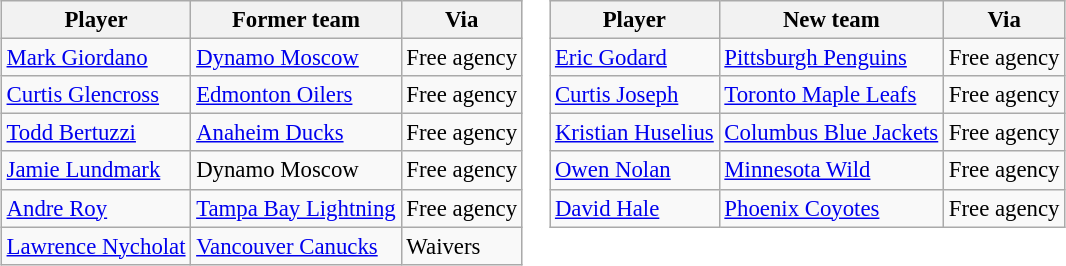<table cellspacing="0">
<tr>
<td valign="top"><br><table class="wikitable" style="font-size: 95%">
<tr>
<th>Player</th>
<th>Former team</th>
<th>Via</th>
</tr>
<tr>
<td><a href='#'>Mark Giordano</a></td>
<td><a href='#'>Dynamo Moscow</a></td>
<td>Free agency</td>
</tr>
<tr>
<td><a href='#'>Curtis Glencross</a></td>
<td><a href='#'>Edmonton Oilers</a></td>
<td>Free agency</td>
</tr>
<tr>
<td><a href='#'>Todd Bertuzzi</a></td>
<td><a href='#'>Anaheim Ducks</a></td>
<td>Free agency</td>
</tr>
<tr>
<td><a href='#'>Jamie Lundmark</a></td>
<td>Dynamo Moscow</td>
<td>Free agency</td>
</tr>
<tr>
<td><a href='#'>Andre Roy</a></td>
<td><a href='#'>Tampa Bay Lightning</a></td>
<td>Free agency</td>
</tr>
<tr>
<td><a href='#'>Lawrence Nycholat</a></td>
<td><a href='#'>Vancouver Canucks</a></td>
<td>Waivers</td>
</tr>
</table>
</td>
<td valign="top"><br><table class="wikitable" style="font-size: 95%">
<tr>
<th>Player</th>
<th>New team</th>
<th>Via</th>
</tr>
<tr>
<td><a href='#'>Eric Godard</a></td>
<td><a href='#'>Pittsburgh Penguins</a></td>
<td>Free agency</td>
</tr>
<tr>
<td><a href='#'>Curtis Joseph</a></td>
<td><a href='#'>Toronto Maple Leafs</a></td>
<td>Free agency</td>
</tr>
<tr>
<td><a href='#'>Kristian Huselius</a></td>
<td><a href='#'>Columbus Blue Jackets</a></td>
<td>Free agency</td>
</tr>
<tr>
<td><a href='#'>Owen Nolan</a></td>
<td><a href='#'>Minnesota Wild</a></td>
<td>Free agency</td>
</tr>
<tr>
<td><a href='#'>David Hale</a></td>
<td><a href='#'>Phoenix Coyotes</a></td>
<td>Free agency</td>
</tr>
</table>
</td>
</tr>
</table>
